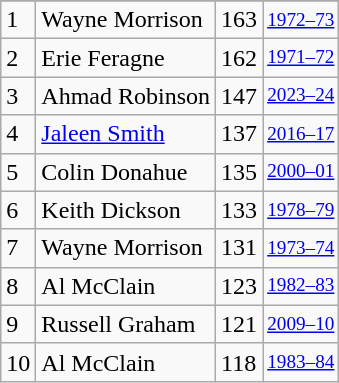<table class="wikitable">
<tr>
</tr>
<tr>
<td>1</td>
<td>Wayne Morrison</td>
<td>163</td>
<td style="font-size:80%;"><a href='#'>1972–73</a></td>
</tr>
<tr>
<td>2</td>
<td>Erie Feragne</td>
<td>162</td>
<td style="font-size:80%;"><a href='#'>1971–72</a></td>
</tr>
<tr>
<td>3</td>
<td>Ahmad Robinson</td>
<td>147</td>
<td style="font-size:80%;"><a href='#'>2023–24</a></td>
</tr>
<tr>
<td>4</td>
<td><a href='#'>Jaleen Smith</a></td>
<td>137</td>
<td style="font-size:80%;"><a href='#'>2016–17</a></td>
</tr>
<tr>
<td>5</td>
<td>Colin Donahue</td>
<td>135</td>
<td style="font-size:80%;"><a href='#'>2000–01</a></td>
</tr>
<tr>
<td>6</td>
<td>Keith Dickson</td>
<td>133</td>
<td style="font-size:80%;"><a href='#'>1978–79</a></td>
</tr>
<tr>
<td>7</td>
<td>Wayne Morrison</td>
<td>131</td>
<td style="font-size:80%;"><a href='#'>1973–74</a></td>
</tr>
<tr>
<td>8</td>
<td>Al McClain</td>
<td>123</td>
<td style="font-size:80%;"><a href='#'>1982–83</a></td>
</tr>
<tr>
<td>9</td>
<td>Russell Graham</td>
<td>121</td>
<td style="font-size:80%;"><a href='#'>2009–10</a></td>
</tr>
<tr>
<td>10</td>
<td>Al McClain</td>
<td>118</td>
<td style="font-size:80%;"><a href='#'>1983–84</a></td>
</tr>
</table>
